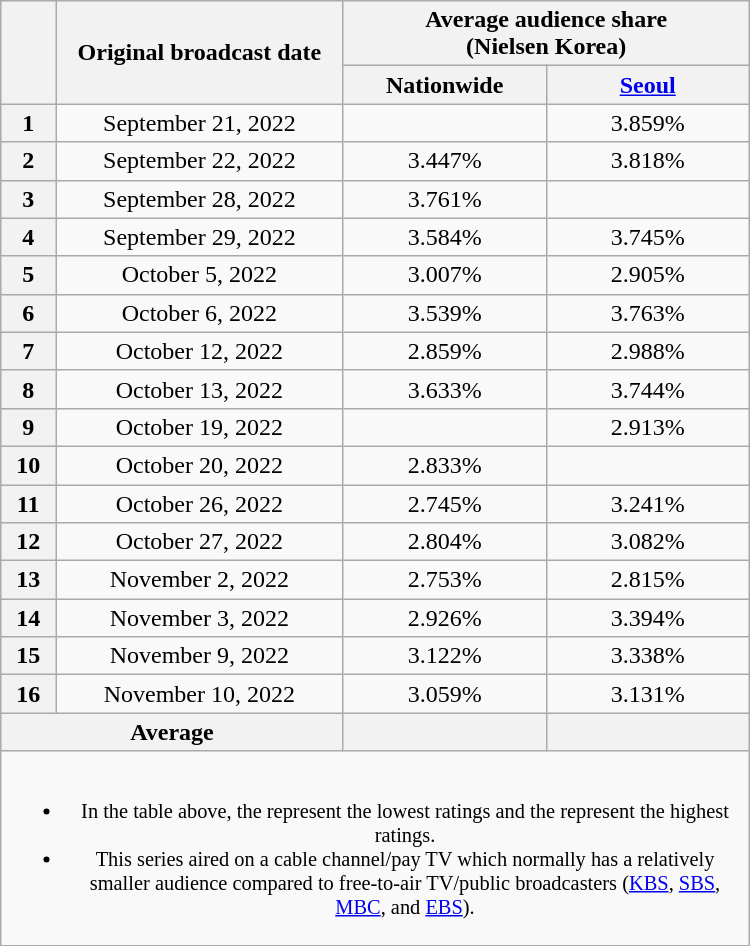<table class="wikitable" style="margin-left:auto; margin-right:auto; width:500px; text-align:center">
<tr>
<th scope="col" rowspan="2"></th>
<th scope="col" rowspan="2">Original broadcast date</th>
<th scope="col" colspan="2">Average audience share<br>(Nielsen Korea)</th>
</tr>
<tr>
<th scope="col" style="width:8em">Nationwide</th>
<th scope="col" style="width:8em"><a href='#'>Seoul</a></th>
</tr>
<tr>
<th scope="col">1</th>
<td>September 21, 2022</td>
<td><strong></strong> </td>
<td>3.859% </td>
</tr>
<tr>
<th scope="col">2</th>
<td>September 22, 2022</td>
<td>3.447% </td>
<td>3.818% </td>
</tr>
<tr>
<th scope="col">3</th>
<td>September 28, 2022</td>
<td>3.761% </td>
<td><strong></strong> </td>
</tr>
<tr>
<th scope="col">4</th>
<td>September 29, 2022</td>
<td>3.584% </td>
<td>3.745% </td>
</tr>
<tr>
<th scope="col">5</th>
<td>October 5, 2022</td>
<td>3.007% </td>
<td>2.905% </td>
</tr>
<tr>
<th scope="col">6</th>
<td>October 6, 2022</td>
<td>3.539% </td>
<td>3.763% </td>
</tr>
<tr>
<th scope="col">7</th>
<td>October 12, 2022</td>
<td>2.859% </td>
<td>2.988% </td>
</tr>
<tr>
<th scope="col">8</th>
<td>October 13, 2022</td>
<td>3.633% </td>
<td>3.744% </td>
</tr>
<tr>
<th scope="col">9</th>
<td>October 19, 2022</td>
<td><strong></strong> </td>
<td>2.913% </td>
</tr>
<tr>
<th scope="col">10</th>
<td>October 20, 2022</td>
<td>2.833% </td>
<td><strong></strong> </td>
</tr>
<tr>
<th scope="col">11</th>
<td>October 26, 2022</td>
<td>2.745% </td>
<td>3.241% </td>
</tr>
<tr>
<th scope="col">12</th>
<td>October 27, 2022</td>
<td>2.804% </td>
<td>3.082% </td>
</tr>
<tr>
<th scope="col">13</th>
<td>November 2, 2022</td>
<td>2.753% </td>
<td>2.815% </td>
</tr>
<tr>
<th scope="col">14</th>
<td>November 3, 2022</td>
<td>2.926% </td>
<td>3.394% </td>
</tr>
<tr>
<th scope="col">15</th>
<td>November 9, 2022</td>
<td>3.122% </td>
<td>3.338% </td>
</tr>
<tr>
<th scope="col">16</th>
<td>November 10, 2022</td>
<td>3.059% </td>
<td>3.131% </td>
</tr>
<tr>
<th scope="col" colspan="2">Average</th>
<th scope="col"></th>
<th scope="col"></th>
</tr>
<tr>
<td colspan="4" style="font-size:85%"><br><ul><li>In the table above, the <strong></strong> represent the lowest ratings and the <strong></strong> represent the highest ratings.</li><li>This series aired on a cable channel/pay TV which normally has a relatively smaller audience compared to free-to-air TV/public broadcasters (<a href='#'>KBS</a>, <a href='#'>SBS</a>, <a href='#'>MBC</a>, and <a href='#'>EBS</a>).</li></ul></td>
</tr>
</table>
